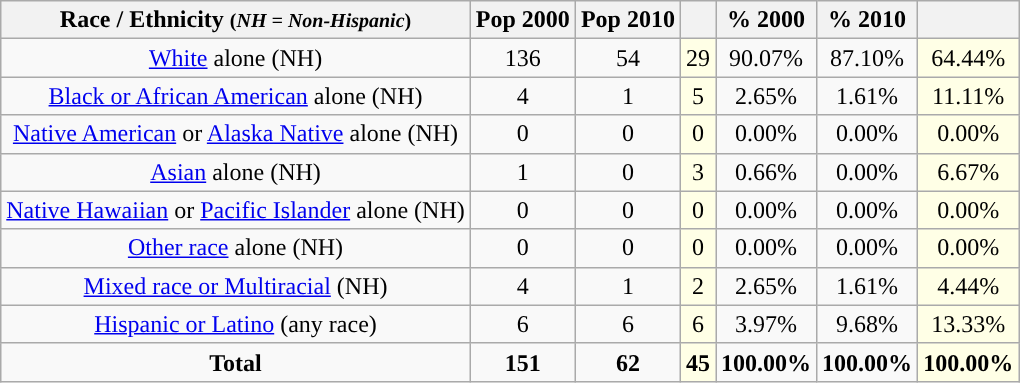<table class="wikitable" style="text-align:center;">
<tr>
<th>Race / Ethnicity <small>(<em>NH = Non-Hispanic</em>)</small></th>
<th>Pop 2000</th>
<th>Pop 2010</th>
<th></th>
<th>% 2000</th>
<th>% 2010</th>
<th></th>
</tr>
<tr>
<td><a href='#'>White</a> alone (NH)</td>
<td>136</td>
<td>54</td>
<td style='background: #ffffe6;'>29</td>
<td>90.07%</td>
<td>87.10%</td>
<td style='background: #ffffe6;'>64.44%</td>
</tr>
<tr>
<td><a href='#'>Black or African American</a> alone (NH)</td>
<td>4</td>
<td>1</td>
<td style='background: #ffffe6;'>5</td>
<td>2.65%</td>
<td>1.61%</td>
<td style='background: #ffffe6;'>11.11%</td>
</tr>
<tr>
<td><a href='#'>Native American</a> or <a href='#'>Alaska Native</a> alone (NH)</td>
<td>0</td>
<td>0</td>
<td style='background: #ffffe6;'>0</td>
<td>0.00%</td>
<td>0.00%</td>
<td style='background: #ffffe6;'>0.00%</td>
</tr>
<tr>
<td><a href='#'>Asian</a> alone (NH)</td>
<td>1</td>
<td>0</td>
<td style='background: #ffffe6;'>3</td>
<td>0.66%</td>
<td>0.00%</td>
<td style='background: #ffffe6;'>6.67%</td>
</tr>
<tr>
<td><a href='#'>Native Hawaiian</a> or <a href='#'>Pacific Islander</a> alone (NH)</td>
<td>0</td>
<td>0</td>
<td style='background: #ffffe6;'>0</td>
<td>0.00%</td>
<td>0.00%</td>
<td style='background: #ffffe6;'>0.00%</td>
</tr>
<tr>
<td><a href='#'>Other race</a> alone (NH)</td>
<td>0</td>
<td>0</td>
<td style='background: #ffffe6;'>0</td>
<td>0.00%</td>
<td>0.00%</td>
<td style='background: #ffffe6;'>0.00%</td>
</tr>
<tr>
<td><a href='#'>Mixed race or Multiracial</a> (NH)</td>
<td>4</td>
<td>1</td>
<td style='background: #ffffe6;'>2</td>
<td>2.65%</td>
<td>1.61%</td>
<td style='background: #ffffe6;'>4.44%</td>
</tr>
<tr>
<td><a href='#'>Hispanic or Latino</a> (any race)</td>
<td>6</td>
<td>6</td>
<td style='background: #ffffe6;'>6</td>
<td>3.97%</td>
<td>9.68%</td>
<td style='background: #ffffe6;'>13.33%</td>
</tr>
<tr>
<td><strong>Total</strong></td>
<td><strong>151</strong></td>
<td><strong>62</strong></td>
<td style='background: #ffffe6;'><strong>45</strong></td>
<td><strong>100.00%</strong></td>
<td><strong>100.00%</strong></td>
<td style='background: #ffffe6;'><strong>100.00%</strong></td>
</tr>
</table>
